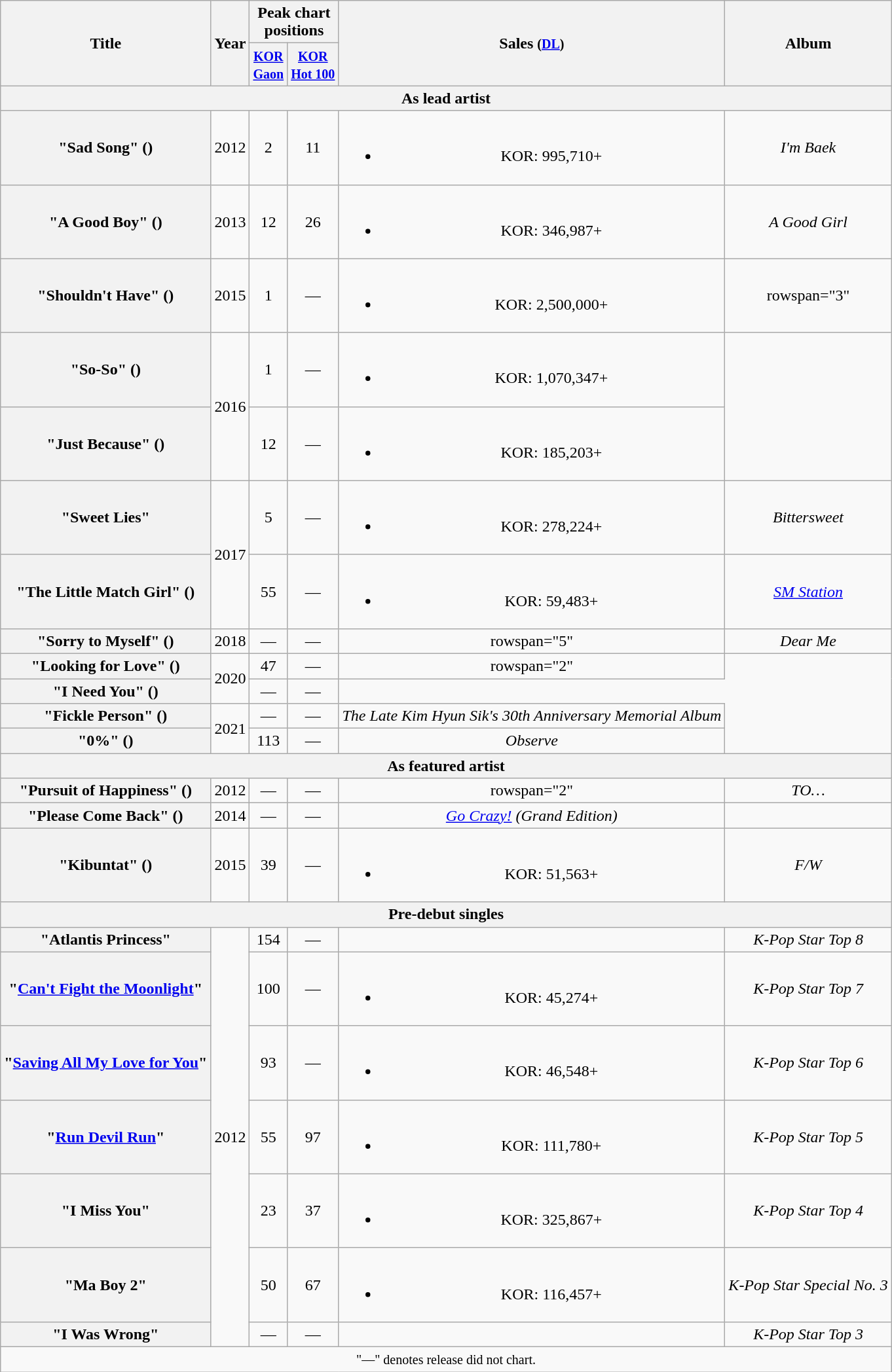<table class="wikitable plainrowheaders" style="text-align:center;">
<tr>
<th scope="col" rowspan="2">Title</th>
<th scope="col" rowspan="2">Year</th>
<th scope="col" colspan="2" style="width:5em;">Peak chart positions</th>
<th scope="col" rowspan="2">Sales <small>(<a href='#'>DL</a>)</small></th>
<th scope="col" rowspan="2">Album</th>
</tr>
<tr>
<th><small><a href='#'>KOR<br>Gaon</a></small><br></th>
<th><small><a href='#'>KOR<br>Hot 100</a></small><br></th>
</tr>
<tr>
<th colspan="6">As lead artist</th>
</tr>
<tr>
<th scope="row">"Sad Song" ()</th>
<td>2012</td>
<td>2</td>
<td>11</td>
<td><br><ul><li>KOR: 995,710+</li></ul></td>
<td><em>I'm Baek</em></td>
</tr>
<tr>
<th scope="row">"A Good Boy" ()</th>
<td>2013</td>
<td>12</td>
<td>26</td>
<td><br><ul><li>KOR: 346,987+</li></ul></td>
<td><em>A Good Girl</em></td>
</tr>
<tr>
<th scope="row">"Shouldn't Have" ()<br></th>
<td>2015</td>
<td>1</td>
<td>—</td>
<td><br><ul><li>KOR: 2,500,000+</li></ul></td>
<td>rowspan="3" </td>
</tr>
<tr>
<th scope="row">"So-So" ()</th>
<td rowspan="2">2016</td>
<td>1</td>
<td>—</td>
<td><br><ul><li>KOR: 1,070,347+</li></ul></td>
</tr>
<tr>
<th scope="row">"Just Because" ()<br></th>
<td>12</td>
<td>—</td>
<td><br><ul><li>KOR: 185,203+</li></ul></td>
</tr>
<tr>
<th scope="row">"Sweet Lies"<br></th>
<td rowspan="2">2017</td>
<td>5</td>
<td>—</td>
<td><br><ul><li>KOR: 278,224+</li></ul></td>
<td><em>Bittersweet</em></td>
</tr>
<tr>
<th scope="row">"The Little Match Girl" ()<br></th>
<td>55</td>
<td>—</td>
<td><br><ul><li>KOR: 59,483+</li></ul></td>
<td><em><a href='#'>SM Station</a></em></td>
</tr>
<tr>
<th scope="row">"Sorry to Myself" ()</th>
<td>2018</td>
<td>—</td>
<td>—</td>
<td>rowspan="5" </td>
<td><em>Dear Me</em></td>
</tr>
<tr>
<th scope="row">"Looking for Love" ()</th>
<td rowspan="2">2020</td>
<td>47</td>
<td>—</td>
<td>rowspan="2" </td>
</tr>
<tr>
<th scope="row">"I Need You" ()</th>
<td>—</td>
<td>—</td>
</tr>
<tr>
<th scope="row">"Fickle Person" ()</th>
<td rowspan="2">2021</td>
<td>—</td>
<td>—</td>
<td><em>The Late Kim Hyun Sik's 30th Anniversary Memorial Album</em></td>
</tr>
<tr>
<th scope="row">"0%" ()</th>
<td>113</td>
<td>—</td>
<td><em>Observe</em></td>
</tr>
<tr>
<th colspan="6">As featured artist</th>
</tr>
<tr>
<th scope="row">"Pursuit of Happiness" ()<br></th>
<td>2012</td>
<td>—</td>
<td>—</td>
<td>rowspan="2" </td>
<td><em>TO…</em></td>
</tr>
<tr>
<th scope="row">"Please Come Back" ()<br></th>
<td>2014</td>
<td>—</td>
<td>—</td>
<td><em><a href='#'>Go Crazy!</a> (Grand Edition)</em></td>
</tr>
<tr>
<th scope="row">"Kibuntat" ()<br></th>
<td>2015</td>
<td>39</td>
<td>—</td>
<td><br><ul><li>KOR: 51,563+</li></ul></td>
<td><em>F/W</em></td>
</tr>
<tr>
<th colspan="6">Pre-debut singles</th>
</tr>
<tr>
<th scope="row">"Atlantis Princess"<br></th>
<td rowspan="7">2012</td>
<td>154</td>
<td>—</td>
<td></td>
<td><em>K-Pop Star Top 8</em></td>
</tr>
<tr>
<th scope="row">"<a href='#'>Can't Fight the Moonlight</a>"<br></th>
<td>100</td>
<td>—</td>
<td><br><ul><li>KOR: 45,274+</li></ul></td>
<td><em>K-Pop Star Top 7</em></td>
</tr>
<tr>
<th scope="row">"<a href='#'>Saving All My Love for You</a>"<br></th>
<td>93</td>
<td>—</td>
<td><br><ul><li>KOR: 46,548+</li></ul></td>
<td><em>K-Pop Star Top 6</em></td>
</tr>
<tr>
<th scope="row">"<a href='#'>Run Devil Run</a>"<br></th>
<td>55</td>
<td>97</td>
<td><br><ul><li>KOR: 111,780+</li></ul></td>
<td><em>K-Pop Star Top 5</em></td>
</tr>
<tr>
<th scope="row">"I Miss You"<br></th>
<td>23</td>
<td>37</td>
<td><br><ul><li>KOR: 325,867+</li></ul></td>
<td><em>K-Pop Star Top 4</em></td>
</tr>
<tr>
<th scope="row">"Ma Boy 2"<br></th>
<td>50</td>
<td>67</td>
<td><br><ul><li>KOR: 116,457+</li></ul></td>
<td><em>K-Pop Star Special No. 3</em></td>
</tr>
<tr>
<th scope="row">"I Was Wrong"<br></th>
<td>—</td>
<td>—</td>
<td></td>
<td><em>K-Pop Star Top 3</em></td>
</tr>
<tr>
<td colspan="6"><small>"—" denotes release did not chart.</small></td>
</tr>
</table>
